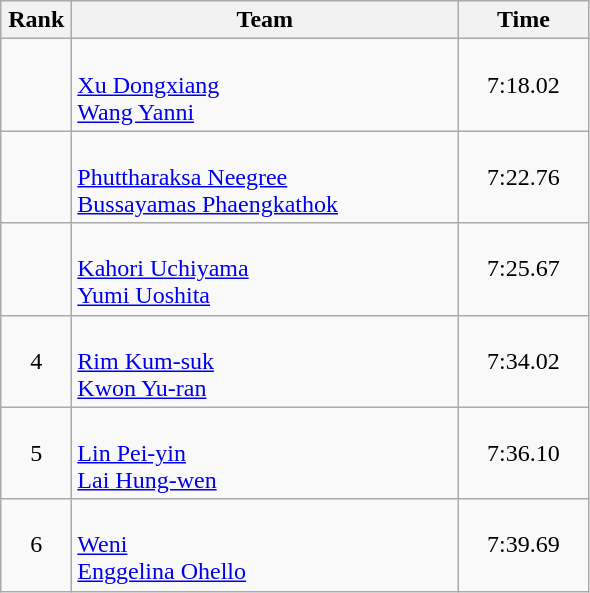<table class=wikitable style="text-align:center">
<tr>
<th width=40>Rank</th>
<th width=250>Team</th>
<th width=80>Time</th>
</tr>
<tr>
<td></td>
<td align=left><br><a href='#'>Xu Dongxiang</a><br><a href='#'>Wang Yanni</a></td>
<td>7:18.02</td>
</tr>
<tr>
<td></td>
<td align=left><br><a href='#'>Phuttharaksa Neegree</a><br><a href='#'>Bussayamas Phaengkathok</a></td>
<td>7:22.76</td>
</tr>
<tr>
<td></td>
<td align=left><br><a href='#'>Kahori Uchiyama</a><br><a href='#'>Yumi Uoshita</a></td>
<td>7:25.67</td>
</tr>
<tr>
<td>4</td>
<td align=left><br><a href='#'>Rim Kum-suk</a><br><a href='#'>Kwon Yu-ran</a></td>
<td>7:34.02</td>
</tr>
<tr>
<td>5</td>
<td align=left><br><a href='#'>Lin Pei-yin</a><br><a href='#'>Lai Hung-wen</a></td>
<td>7:36.10</td>
</tr>
<tr>
<td>6</td>
<td align=left><br><a href='#'>Weni</a><br><a href='#'>Enggelina Ohello</a></td>
<td>7:39.69</td>
</tr>
</table>
